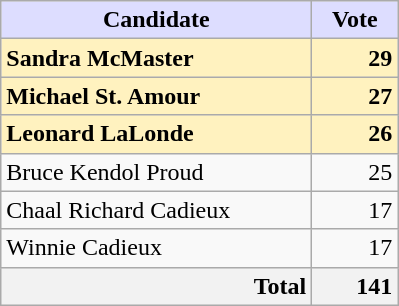<table class="wikitable">
<tr>
<th width="200px" style="background:#ddf;">Candidate</th>
<th width="50px" style="background:#ddf;">Vote</th>
</tr>
<tr>
<td style="background:#fff2bf;"><strong>Sandra McMaster</strong></td>
<td style="text-align:right;background:#fff2bf;"><strong>29</strong></td>
</tr>
<tr>
<td style="background:#fff2bf;"><strong>Michael St. Amour</strong></td>
<td style="text-align:right;background:#fff2bf;"><strong>27</strong></td>
</tr>
<tr>
<td style="background:#fff2bf;"><strong>Leonard LaLonde</strong></td>
<td style="text-align:right;background:#fff2bf;"><strong>26</strong></td>
</tr>
<tr>
<td style="text-align:left;">Bruce Kendol Proud</td>
<td style="text-align:right;">25</td>
</tr>
<tr>
<td style="text-align:left;">Chaal Richard Cadieux</td>
<td style="text-align:right;">17</td>
</tr>
<tr>
<td style="text-align:left;">Winnie Cadieux</td>
<td style="text-align:right;">17</td>
</tr>
<tr>
<td style="text-align:right;background-color:#f2f2f2;"><strong>Total</strong></td>
<td style="text-align:right;background-color:#f2f2f2;"><strong>141</strong></td>
</tr>
</table>
